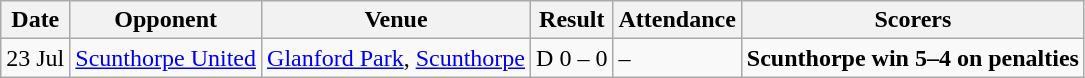<table class="wikitable">
<tr>
<th>Date</th>
<th>Opponent</th>
<th>Venue</th>
<th>Result</th>
<th>Attendance</th>
<th>Scorers</th>
</tr>
<tr>
<td>23 Jul</td>
<td><a href='#'>Scunthorpe United</a><br></td>
<td><a href='#'>Glanford Park</a>, <a href='#'>Scunthorpe</a></td>
<td>D 0 – 0</td>
<td>–</td>
<td><strong>Scunthorpe win 5–4 on penalties</strong></td>
</tr>
</table>
